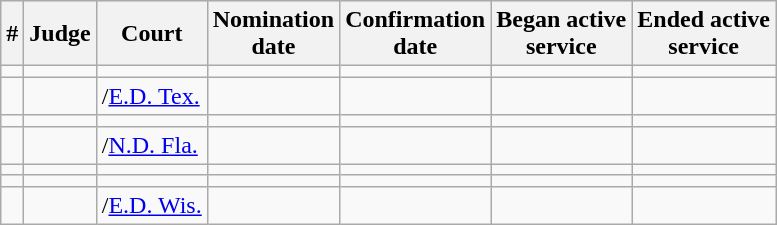<table class="sortable wikitable">
<tr bgcolor="#ececec">
<th>#</th>
<th>Judge</th>
<th>Court<br></th>
<th>Nomination<br>date</th>
<th>Confirmation<br>date</th>
<th>Began active<br>service</th>
<th>Ended active<br>service</th>
</tr>
<tr>
<td></td>
<td></td>
<td></td>
<td></td>
<td></td>
<td></td>
<td></td>
</tr>
<tr>
<td></td>
<td></td>
<td>/<a href='#'>E.D. Tex.</a></td>
<td></td>
<td></td>
<td></td>
<td></td>
</tr>
<tr>
<td></td>
<td></td>
<td></td>
<td></td>
<td></td>
<td></td>
<td></td>
</tr>
<tr>
<td></td>
<td></td>
<td>/<a href='#'>N.D. Fla.</a></td>
<td></td>
<td></td>
<td></td>
<td></td>
</tr>
<tr>
<td></td>
<td></td>
<td></td>
<td></td>
<td></td>
<td></td>
<td></td>
</tr>
<tr>
<td></td>
<td></td>
<td></td>
<td></td>
<td></td>
<td></td>
<td></td>
</tr>
<tr>
<td></td>
<td></td>
<td>/<a href='#'>E.D. Wis.</a></td>
<td></td>
<td></td>
<td></td>
<td></td>
</tr>
</table>
